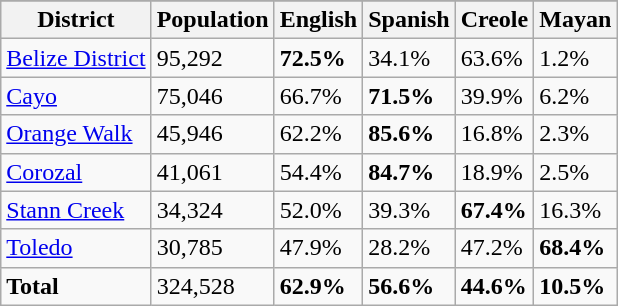<table class="wikitable sortable">
<tr>
</tr>
<tr class="hintergrundfarbe5">
<th>District<br></th>
<th>Population<br></th>
<th>English<br></th>
<th>Spanish<br></th>
<th>Creole<br></th>
<th>Mayan<br></th>
</tr>
<tr>
<td><a href='#'>Belize District</a></td>
<td>95,292</td>
<td><strong>72.5%</strong></td>
<td>34.1%</td>
<td>63.6%</td>
<td>1.2%</td>
</tr>
<tr>
<td><a href='#'>Cayo</a></td>
<td>75,046</td>
<td>66.7%</td>
<td><strong>71.5%</strong></td>
<td>39.9%</td>
<td>6.2%</td>
</tr>
<tr>
<td><a href='#'>Orange Walk</a></td>
<td>45,946</td>
<td>62.2%</td>
<td><strong>85.6%</strong></td>
<td>16.8%</td>
<td>2.3%</td>
</tr>
<tr>
<td><a href='#'>Corozal</a></td>
<td>41,061</td>
<td>54.4%</td>
<td><strong>84.7%</strong></td>
<td>18.9%</td>
<td>2.5%</td>
</tr>
<tr>
<td><a href='#'>Stann Creek</a></td>
<td>34,324</td>
<td>52.0%</td>
<td>39.3%</td>
<td><strong>67.4%</strong></td>
<td>16.3%</td>
</tr>
<tr>
<td><a href='#'>Toledo</a></td>
<td>30,785</td>
<td>47.9%</td>
<td>28.2%</td>
<td>47.2%</td>
<td><strong>68.4%</strong></td>
</tr>
<tr>
<td><strong>Total</strong></td>
<td>324,528</td>
<td><strong>62.9%</strong></td>
<td><strong>56.6%</strong></td>
<td><strong>44.6%</strong></td>
<td><strong>10.5%</strong></td>
</tr>
</table>
